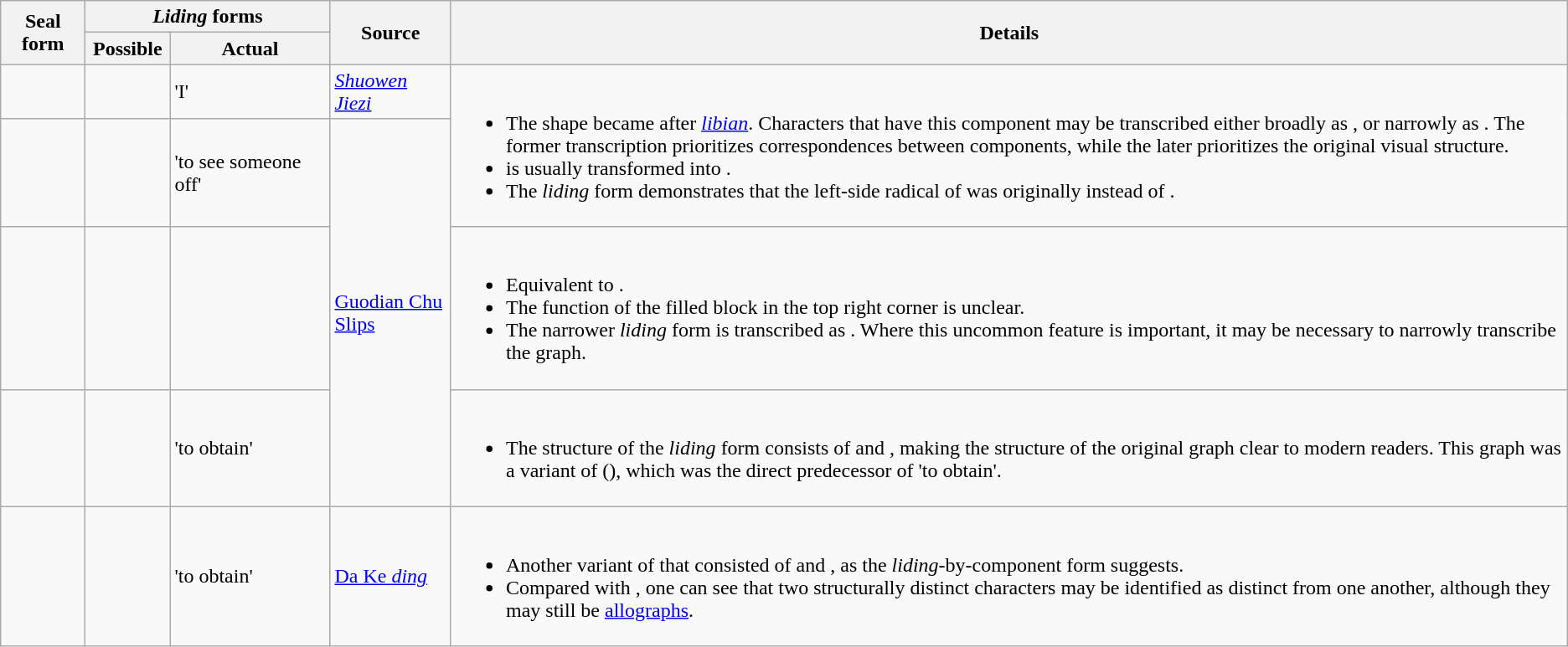<table class="wikitable center">
<tr>
<th rowspan="2" scope="col" width="60px">Seal form</th>
<th colspan="2"><em>Liding</em> forms</th>
<th rowspan="2" scope="col" style="max-width:fit-content">Source</th>
<th rowspan="2" scope="col">Details</th>
</tr>
<tr>
<th scope="col" width="60px">Possible</th>
<th scope="col" width="120px">Actual</th>
</tr>
<tr>
<td scope="row"></td>
<td></td>
<td>  'I'</td>
<td><em><a href='#'>Shuowen Jiezi</a></em></td>
<td rowspan="2"><br><ul><li>The shape  became  after <em><a href='#'>libian</a></em>. Characters that have this component may be transcribed either broadly as , or narrowly as . The former transcription prioritizes correspondences between components, while the later prioritizes the original visual structure.</li><li> is usually transformed into .</li><li>The <em>liding</em> form demonstrates that the left-side radical of  was originally  instead of .</li></ul></td>
</tr>
<tr>
<td scope="row"></td>
<td></td>
<td style="text-align:left">  'to see someone off'</td>
<td rowspan="3"><a href='#'>Guodian Chu Slips</a></td>
</tr>
<tr>
<td scope="row"></td>
<td></td>
<td></td>
<td><br><ul><li>Equivalent to .</li><li>The function of the filled block in the top right corner is unclear.</li><li>The narrower <em>liding</em> form is transcribed as . Where this uncommon feature is important, it may be necessary to narrowly transcribe the graph.</li></ul></td>
</tr>
<tr>
<td scope="row"></td>
<td></td>
<td style="text-align:left">  'to obtain'</td>
<td><br><ul><li>The structure of the <em>liding</em> form consists of  and , making the structure of the original graph clear to modern readers. This graph was a variant of  (), which was the direct predecessor of   'to obtain'.</li></ul></td>
</tr>
<tr>
<td scope="row"></td>
<td></td>
<td style="text-align:left">  'to obtain'</td>
<td><a href='#'>Da Ke <em>ding</em></a></td>
<td><br><ul><li>Another variant of  that consisted of  and , as the <em>liding</em>-by-component form suggests.</li><li>Compared with , one can see that two structurally distinct characters may be identified as distinct from one another, although they may still be <a href='#'>allographs</a>.</li></ul></td>
</tr>
</table>
